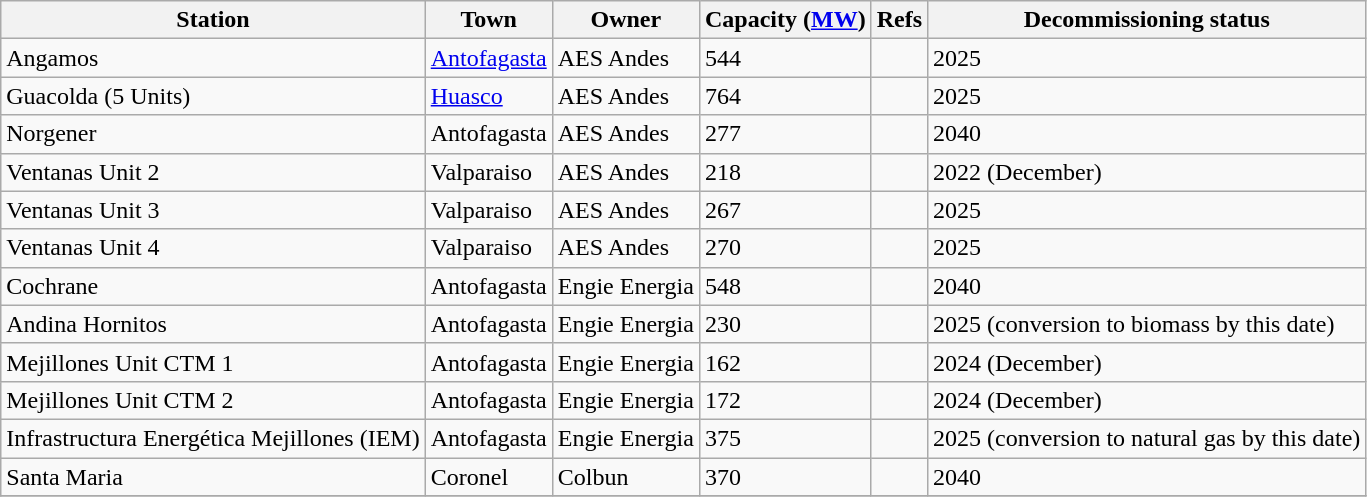<table class="wikitable sortable">
<tr>
<th>Station</th>
<th>Town</th>
<th>Owner</th>
<th>Capacity (<a href='#'>MW</a>)</th>
<th>Refs</th>
<th>Decommissioning status</th>
</tr>
<tr>
<td>Angamos</td>
<td><a href='#'>Antofagasta</a></td>
<td>AES Andes</td>
<td>544</td>
<td><br>
</td>
<td>2025</td>
</tr>
<tr>
<td>Guacolda (5 Units)</td>
<td><a href='#'>Huasco</a></td>
<td>AES Andes</td>
<td>764</td>
<td></td>
<td>2025</td>
</tr>
<tr>
<td>Norgener</td>
<td>Antofagasta</td>
<td>AES Andes</td>
<td>277</td>
<td></td>
<td>2040</td>
</tr>
<tr>
<td>Ventanas Unit 2</td>
<td>Valparaiso</td>
<td>AES Andes</td>
<td>218</td>
<td></td>
<td>2022 (December)</td>
</tr>
<tr>
<td>Ventanas Unit 3</td>
<td>Valparaiso</td>
<td>AES Andes</td>
<td>267</td>
<td></td>
<td>2025</td>
</tr>
<tr>
<td>Ventanas Unit 4</td>
<td>Valparaiso</td>
<td>AES Andes</td>
<td>270</td>
<td></td>
<td>2025</td>
</tr>
<tr>
<td>Cochrane</td>
<td>Antofagasta</td>
<td>Engie Energia</td>
<td>548</td>
<td></td>
<td>2040</td>
</tr>
<tr>
<td>Andina Hornitos</td>
<td>Antofagasta</td>
<td>Engie Energia</td>
<td>230</td>
<td></td>
<td>2025 (conversion to biomass by this date)</td>
</tr>
<tr>
<td>Mejillones Unit CTM 1</td>
<td>Antofagasta</td>
<td>Engie Energia</td>
<td>162</td>
<td></td>
<td>2024 (December)</td>
</tr>
<tr>
<td>Mejillones Unit CTM 2</td>
<td>Antofagasta</td>
<td>Engie Energia</td>
<td>172</td>
<td></td>
<td>2024 (December)</td>
</tr>
<tr>
<td>Infrastructura Energética Mejillones (IEM)</td>
<td>Antofagasta</td>
<td>Engie Energia</td>
<td>375</td>
<td></td>
<td>2025 (conversion to natural gas by this date)</td>
</tr>
<tr>
<td>Santa Maria</td>
<td>Coronel</td>
<td>Colbun</td>
<td>370</td>
<td></td>
<td>2040</td>
</tr>
<tr>
</tr>
</table>
